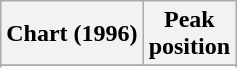<table class="wikitable plainrowheaders" style="text-align:center">
<tr>
<th>Chart (1996)</th>
<th>Peak<br>position</th>
</tr>
<tr>
</tr>
<tr>
</tr>
</table>
